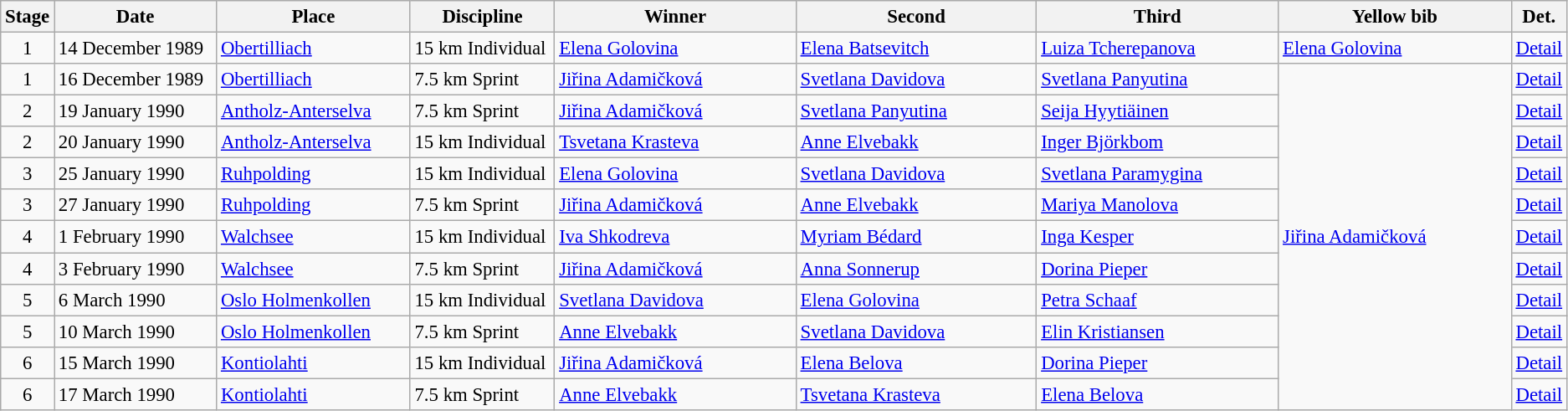<table class="wikitable" style="font-size:95%;">
<tr>
<th width="10">Stage</th>
<th width="125">Date</th>
<th width="150">Place</th>
<th width="110">Discipline</th>
<th width="190">Winner</th>
<th width="190">Second</th>
<th width="190">Third</th>
<th width="183">Yellow bib <br> </th>
<th width="8">Det.</th>
</tr>
<tr>
<td align=center>1</td>
<td>14 December 1989</td>
<td> <a href='#'>Obertilliach</a></td>
<td>15 km Individual</td>
<td> <a href='#'>Elena Golovina</a></td>
<td> <a href='#'>Elena Batsevitch</a></td>
<td> <a href='#'>Luiza Tcherepanova</a></td>
<td> <a href='#'>Elena Golovina</a></td>
<td><a href='#'>Detail</a></td>
</tr>
<tr>
<td align=center>1</td>
<td>16 December 1989</td>
<td> <a href='#'>Obertilliach</a></td>
<td>7.5 km Sprint</td>
<td> <a href='#'>Jiřina Adamičková</a></td>
<td> <a href='#'>Svetlana Davidova</a></td>
<td> <a href='#'>Svetlana Panyutina</a></td>
<td rowspan="11"> <a href='#'>Jiřina Adamičková</a></td>
<td><a href='#'>Detail</a></td>
</tr>
<tr>
<td align=center>2</td>
<td>19 January 1990</td>
<td> <a href='#'>Antholz-Anterselva</a></td>
<td>7.5 km Sprint</td>
<td> <a href='#'>Jiřina Adamičková</a></td>
<td> <a href='#'>Svetlana Panyutina</a></td>
<td> <a href='#'>Seija Hyytiäinen</a></td>
<td><a href='#'>Detail</a></td>
</tr>
<tr>
<td align=center>2</td>
<td>20 January 1990</td>
<td> <a href='#'>Antholz-Anterselva</a></td>
<td>15 km Individual</td>
<td> <a href='#'>Tsvetana Krasteva</a></td>
<td> <a href='#'>Anne Elvebakk</a></td>
<td> <a href='#'>Inger Björkbom</a></td>
<td><a href='#'>Detail</a></td>
</tr>
<tr>
<td align=center>3</td>
<td>25 January 1990</td>
<td> <a href='#'>Ruhpolding</a></td>
<td>15 km Individual</td>
<td> <a href='#'>Elena Golovina</a></td>
<td> <a href='#'>Svetlana Davidova</a></td>
<td> <a href='#'>Svetlana Paramygina</a></td>
<td><a href='#'>Detail</a></td>
</tr>
<tr>
<td align=center>3</td>
<td>27 January 1990</td>
<td> <a href='#'>Ruhpolding</a></td>
<td>7.5 km Sprint</td>
<td> <a href='#'>Jiřina Adamičková</a></td>
<td> <a href='#'>Anne Elvebakk</a></td>
<td> <a href='#'>Mariya Manolova</a></td>
<td><a href='#'>Detail</a></td>
</tr>
<tr>
<td align=center>4</td>
<td>1 February 1990</td>
<td> <a href='#'>Walchsee</a></td>
<td>15 km Individual</td>
<td> <a href='#'>Iva Shkodreva</a></td>
<td> <a href='#'>Myriam Bédard</a></td>
<td> <a href='#'>Inga Kesper</a></td>
<td><a href='#'>Detail</a></td>
</tr>
<tr>
<td align=center>4</td>
<td>3 February 1990</td>
<td> <a href='#'>Walchsee</a></td>
<td>7.5 km Sprint</td>
<td> <a href='#'>Jiřina Adamičková</a></td>
<td> <a href='#'>Anna Sonnerup</a></td>
<td> <a href='#'>Dorina Pieper</a></td>
<td><a href='#'>Detail</a></td>
</tr>
<tr>
<td align=center>5</td>
<td>6 March 1990</td>
<td> <a href='#'>Oslo Holmenkollen</a></td>
<td>15 km Individual</td>
<td> <a href='#'>Svetlana Davidova</a></td>
<td> <a href='#'>Elena Golovina</a></td>
<td> <a href='#'>Petra Schaaf</a></td>
<td><a href='#'>Detail</a></td>
</tr>
<tr>
<td align=center>5</td>
<td>10 March 1990</td>
<td> <a href='#'>Oslo Holmenkollen</a></td>
<td>7.5 km Sprint</td>
<td> <a href='#'>Anne Elvebakk</a></td>
<td> <a href='#'>Svetlana Davidova</a></td>
<td> <a href='#'>Elin Kristiansen</a></td>
<td><a href='#'>Detail</a></td>
</tr>
<tr>
<td align=center>6</td>
<td>15 March 1990</td>
<td> <a href='#'>Kontiolahti</a></td>
<td>15 km Individual</td>
<td> <a href='#'>Jiřina Adamičková</a></td>
<td> <a href='#'>Elena Belova</a></td>
<td> <a href='#'>Dorina Pieper</a></td>
<td><a href='#'>Detail</a></td>
</tr>
<tr>
<td align=center>6</td>
<td>17 March 1990</td>
<td> <a href='#'>Kontiolahti</a></td>
<td>7.5 km Sprint</td>
<td> <a href='#'>Anne Elvebakk</a></td>
<td> <a href='#'>Tsvetana Krasteva</a></td>
<td> <a href='#'>Elena Belova</a></td>
<td><a href='#'>Detail</a></td>
</tr>
</table>
